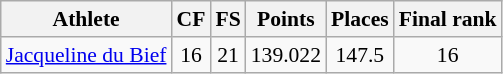<table class="wikitable" border="1" style="font-size:90%">
<tr>
<th>Athlete</th>
<th>CF</th>
<th>FS</th>
<th>Points</th>
<th>Places</th>
<th>Final rank</th>
</tr>
<tr align=center>
<td align=left><a href='#'>Jacqueline du Bief</a></td>
<td>16</td>
<td>21</td>
<td>139.022</td>
<td>147.5</td>
<td>16</td>
</tr>
</table>
